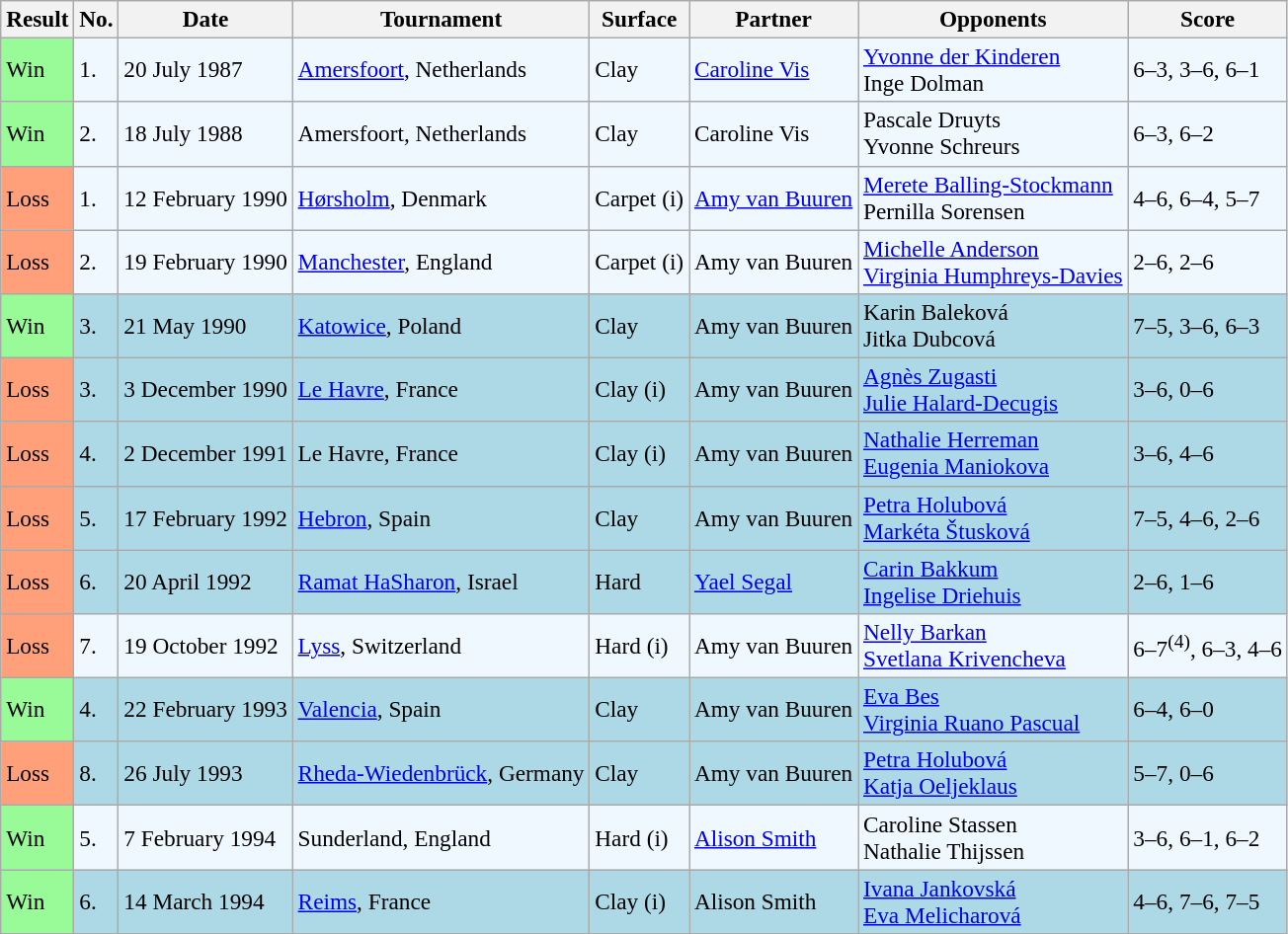<table class="sortable wikitable" style=font-size:97%>
<tr>
<th>Result</th>
<th>No.</th>
<th>Date</th>
<th>Tournament</th>
<th>Surface</th>
<th>Partner</th>
<th>Opponents</th>
<th>Score</th>
</tr>
<tr style="background:#f0f8ff;">
<td style="background:#98fb98;">Win</td>
<td>1.</td>
<td>20 July 1987</td>
<td><a href='#'>Amersfoort</a>, Netherlands</td>
<td>Clay</td>
<td> <a href='#'>Caroline Vis</a></td>
<td> <a href='#'>Yvonne der Kinderen</a> <br>  Inge Dolman</td>
<td>6–3, 3–6, 6–1</td>
</tr>
<tr style="background:#f0f8ff;">
<td style="background:#98fb98;">Win</td>
<td>2.</td>
<td>18 July 1988</td>
<td>Amersfoort, Netherlands</td>
<td>Clay</td>
<td> Caroline Vis</td>
<td> Pascale Druyts <br>  Yvonne Schreurs</td>
<td>6–3, 6–2</td>
</tr>
<tr style="background:#f0f8ff;">
<td style="background:#ffa07a;">Loss</td>
<td>1.</td>
<td>12 February 1990</td>
<td><a href='#'>Hørsholm</a>, Denmark</td>
<td>Carpet (i)</td>
<td> <a href='#'>Amy van Buuren</a></td>
<td> <a href='#'>Merete Balling-Stockmann</a> <br>  Pernilla Sorensen</td>
<td>4–6, 6–4, 5–7</td>
</tr>
<tr style="background:#f0f8ff;">
<td style="background:#ffa07a;">Loss</td>
<td>2.</td>
<td>19 February 1990</td>
<td><a href='#'>Manchester</a>, England</td>
<td>Carpet (i)</td>
<td> Amy van Buuren</td>
<td> <a href='#'>Michelle Anderson</a> <br>  <a href='#'>Virginia Humphreys-Davies</a></td>
<td>2–6, 2–6</td>
</tr>
<tr style="background:lightblue;">
<td style="background:#98fb98;">Win</td>
<td>3.</td>
<td>21 May 1990</td>
<td><a href='#'>Katowice</a>, Poland</td>
<td>Clay</td>
<td> Amy van Buuren</td>
<td> Karin Baleková <br>  Jitka Dubcová</td>
<td>7–5, 3–6, 6–3</td>
</tr>
<tr style="background:lightblue;">
<td style="background:#ffa07a;">Loss</td>
<td>3.</td>
<td>3 December 1990</td>
<td><a href='#'>Le Havre</a>, France</td>
<td>Clay (i)</td>
<td> Amy van Buuren</td>
<td> <a href='#'>Agnès Zugasti</a> <br>  <a href='#'>Julie Halard-Decugis</a></td>
<td>3–6, 0–6</td>
</tr>
<tr style="background:lightblue;">
<td style="background:#ffa07a;">Loss</td>
<td>4.</td>
<td>2 December 1991</td>
<td>Le Havre, France</td>
<td>Clay (i)</td>
<td> Amy van Buuren</td>
<td> <a href='#'>Nathalie Herreman</a> <br>  <a href='#'>Eugenia Maniokova</a></td>
<td>3–6, 4–6</td>
</tr>
<tr style="background:lightblue;">
<td style="background:#ffa07a;">Loss</td>
<td>5.</td>
<td>17 February 1992</td>
<td><a href='#'>Hebron</a>, Spain</td>
<td>Clay</td>
<td> Amy van Buuren</td>
<td> <a href='#'>Petra Holubová</a> <br>  <a href='#'>Markéta Štusková</a></td>
<td>7–5, 4–6, 2–6</td>
</tr>
<tr style="background:lightblue;">
<td style="background:#ffa07a;">Loss</td>
<td>6.</td>
<td>20 April 1992</td>
<td><a href='#'>Ramat HaSharon</a>, Israel</td>
<td>Hard</td>
<td> <a href='#'>Yael Segal</a></td>
<td> <a href='#'>Carin Bakkum</a> <br>  <a href='#'>Ingelise Driehuis</a></td>
<td>2–6, 1–6</td>
</tr>
<tr style="background:#f0f8ff;">
<td style="background:#ffa07a;">Loss</td>
<td>7.</td>
<td>19 October 1992</td>
<td><a href='#'>Lyss</a>, Switzerland</td>
<td>Hard (i)</td>
<td> Amy van Buuren</td>
<td> <a href='#'>Nelly Barkan</a> <br>  <a href='#'>Svetlana Krivencheva</a></td>
<td>6–7<sup>(4)</sup>, 6–3, 4–6</td>
</tr>
<tr style="background:lightblue;">
<td style="background:#98fb98;">Win</td>
<td>4.</td>
<td>22 February 1993</td>
<td><a href='#'>Valencia</a>, Spain</td>
<td>Clay</td>
<td> Amy van Buuren</td>
<td> <a href='#'>Eva Bes</a> <br>  <a href='#'>Virginia Ruano Pascual</a></td>
<td>6–4, 6–0</td>
</tr>
<tr style="background:lightblue;">
<td style="background:#ffa07a;">Loss</td>
<td>8.</td>
<td>26 July 1993</td>
<td><a href='#'>Rheda-Wiedenbrück</a>, Germany</td>
<td>Clay</td>
<td> Amy van Buuren</td>
<td> <a href='#'>Petra Holubová</a> <br>  <a href='#'>Katja Oeljeklaus</a></td>
<td>5–7, 0–6</td>
</tr>
<tr style="background:#f0f8ff;">
<td style="background:#98fb98;">Win</td>
<td>5.</td>
<td>7 February 1994</td>
<td>Sunderland, England</td>
<td>Hard (i)</td>
<td> <a href='#'>Alison Smith</a></td>
<td> Caroline Stassen <br>  Nathalie Thijssen</td>
<td>3–6, 6–1, 6–2</td>
</tr>
<tr style="background:lightblue;">
<td style="background:#98fb98;">Win</td>
<td>6.</td>
<td>14 March 1994</td>
<td><a href='#'>Reims</a>, France</td>
<td>Clay (i)</td>
<td> Alison Smith</td>
<td> <a href='#'>Ivana Jankovská</a> <br>  <a href='#'>Eva Melicharová</a></td>
<td>4–6, 7–6, 7–5</td>
</tr>
</table>
